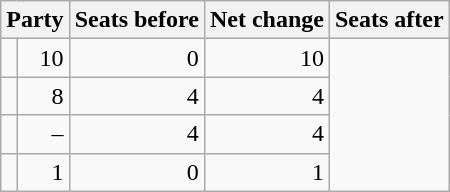<table class=wikitable style="text-align:right">
<tr>
<th colspan="2">Party</th>
<th>Seats before</th>
<th>Net change</th>
<th>Seats after</th>
</tr>
<tr>
<td></td>
<td>10</td>
<td> 0</td>
<td>10</td>
</tr>
<tr>
<td></td>
<td>8</td>
<td> 4</td>
<td>4</td>
</tr>
<tr>
<td></td>
<td>–</td>
<td> 4</td>
<td>4</td>
</tr>
<tr>
<td></td>
<td>1</td>
<td> 0</td>
<td>1</td>
</tr>
</table>
